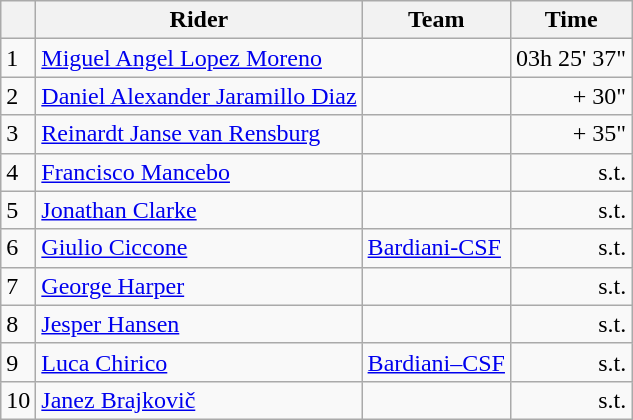<table class=wikitable>
<tr>
<th></th>
<th>Rider</th>
<th>Team</th>
<th>Time</th>
</tr>
<tr>
<td>1</td>
<td> <a href='#'>Miguel Angel Lopez Moreno</a> </td>
<td></td>
<td align=right>03h 25' 37"</td>
</tr>
<tr>
<td>2</td>
<td> <a href='#'>Daniel Alexander Jaramillo Diaz</a></td>
<td></td>
<td align=right>+ 30"</td>
</tr>
<tr>
<td>3</td>
<td> <a href='#'>Reinardt Janse van Rensburg</a></td>
<td></td>
<td align=right>+ 35"</td>
</tr>
<tr>
<td>4</td>
<td> <a href='#'>Francisco Mancebo</a></td>
<td></td>
<td align=right>s.t.</td>
</tr>
<tr>
<td>5</td>
<td> <a href='#'>Jonathan Clarke</a></td>
<td></td>
<td align=right>s.t.</td>
</tr>
<tr>
<td>6</td>
<td> <a href='#'>Giulio Ciccone</a></td>
<td><a href='#'>Bardiani-CSF</a></td>
<td align=right>s.t.</td>
</tr>
<tr>
<td>7</td>
<td> <a href='#'>George Harper</a></td>
<td></td>
<td align=right>s.t.</td>
</tr>
<tr>
<td>8</td>
<td> <a href='#'>Jesper Hansen</a></td>
<td></td>
<td align=right>s.t.</td>
</tr>
<tr>
<td>9</td>
<td> <a href='#'>Luca Chirico</a></td>
<td><a href='#'>Bardiani–CSF</a></td>
<td align=right>s.t.</td>
</tr>
<tr>
<td>10</td>
<td> <a href='#'>Janez Brajkovič</a></td>
<td></td>
<td align=right>s.t.</td>
</tr>
</table>
